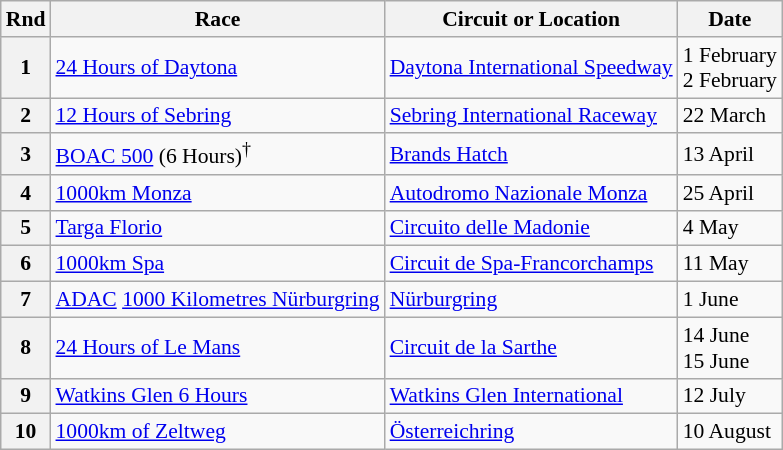<table class="wikitable" style="font-size: 90%;">
<tr>
<th>Rnd</th>
<th>Race</th>
<th>Circuit or Location</th>
<th>Date</th>
</tr>
<tr>
<th>1</th>
<td> <a href='#'>24 Hours of Daytona</a></td>
<td><a href='#'>Daytona International Speedway</a></td>
<td>1 February<br>2 February</td>
</tr>
<tr>
<th>2</th>
<td> <a href='#'>12 Hours of Sebring</a></td>
<td><a href='#'>Sebring International Raceway</a></td>
<td>22 March</td>
</tr>
<tr>
<th>3</th>
<td> <a href='#'>BOAC 500</a> (6 Hours)<sup>†</sup></td>
<td><a href='#'>Brands Hatch</a></td>
<td>13 April</td>
</tr>
<tr>
<th>4</th>
<td> <a href='#'>1000km Monza</a></td>
<td><a href='#'>Autodromo Nazionale Monza</a></td>
<td>25 April</td>
</tr>
<tr>
<th>5</th>
<td> <a href='#'>Targa Florio</a></td>
<td><a href='#'>Circuito delle Madonie</a></td>
<td>4 May</td>
</tr>
<tr>
<th>6</th>
<td> <a href='#'>1000km Spa</a></td>
<td><a href='#'>Circuit de Spa-Francorchamps</a></td>
<td>11 May</td>
</tr>
<tr>
<th>7</th>
<td> <a href='#'>ADAC</a> <a href='#'>1000 Kilometres Nürburgring</a></td>
<td><a href='#'>Nürburgring</a></td>
<td>1 June</td>
</tr>
<tr>
<th>8</th>
<td> <a href='#'>24 Hours of Le Mans</a></td>
<td><a href='#'>Circuit de la Sarthe</a></td>
<td>14 June<br>15 June</td>
</tr>
<tr>
<th>9</th>
<td> <a href='#'>Watkins Glen 6 Hours</a></td>
<td><a href='#'>Watkins Glen International</a></td>
<td>12 July</td>
</tr>
<tr>
<th>10</th>
<td> <a href='#'>1000km of Zeltweg</a></td>
<td><a href='#'>Österreichring</a></td>
<td>10 August</td>
</tr>
</table>
